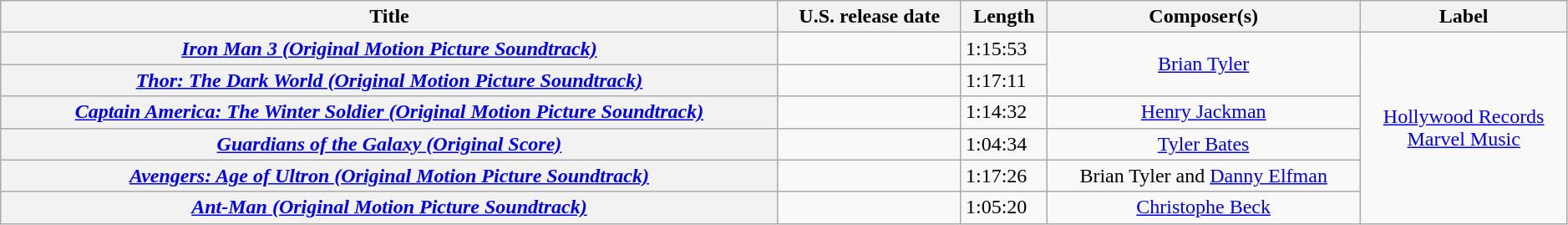<table class="wikitable plainrowheaders" style="text-align: center; width: 99%;">
<tr>
<th scope="col">Title</th>
<th scope="col">U.S. release date</th>
<th scope="col">Length</th>
<th scope="col">Composer(s)</th>
<th scope="col">Label</th>
</tr>
<tr>
<th scope="row"><em><a href='#'>Iron Man 3 (Original Motion Picture Soundtrack)</a></em></th>
<td style="text-align: left;"></td>
<td style="text-align: left;">1:15:53</td>
<td rowspan="2"><a href='#'>Brian Tyler</a></td>
<td rowspan="6"><a href='#'>Hollywood Records</a><br><a href='#'>Marvel Music</a></td>
</tr>
<tr>
<th scope="row"><em><a href='#'>Thor: The Dark World (Original Motion Picture Soundtrack)</a></em></th>
<td style="text-align: left;"></td>
<td style="text-align: left;">1:17:11</td>
</tr>
<tr>
<th scope="row"><em><a href='#'>Captain America: The Winter Soldier (Original Motion Picture Soundtrack)</a></em></th>
<td style="text-align: left;"></td>
<td style="text-align: left;">1:14:32</td>
<td><a href='#'>Henry Jackman</a></td>
</tr>
<tr>
<th scope="row"><em><a href='#'>Guardians of the Galaxy (Original Score)</a></em></th>
<td style="text-align: left;"></td>
<td style="text-align: left;">1:04:34</td>
<td><a href='#'>Tyler Bates</a></td>
</tr>
<tr>
<th scope="row"><em><a href='#'>Avengers: Age of Ultron (Original Motion Picture Soundtrack)</a></em></th>
<td style="text-align: left;"></td>
<td style="text-align: left;">1:17:26</td>
<td>Brian Tyler and <a href='#'>Danny Elfman</a></td>
</tr>
<tr>
<th scope="row"><em><a href='#'>Ant-Man (Original Motion Picture Soundtrack)</a></em></th>
<td style="text-align: left;"></td>
<td style="text-align: left;">1:05:20</td>
<td><a href='#'>Christophe Beck</a></td>
</tr>
</table>
